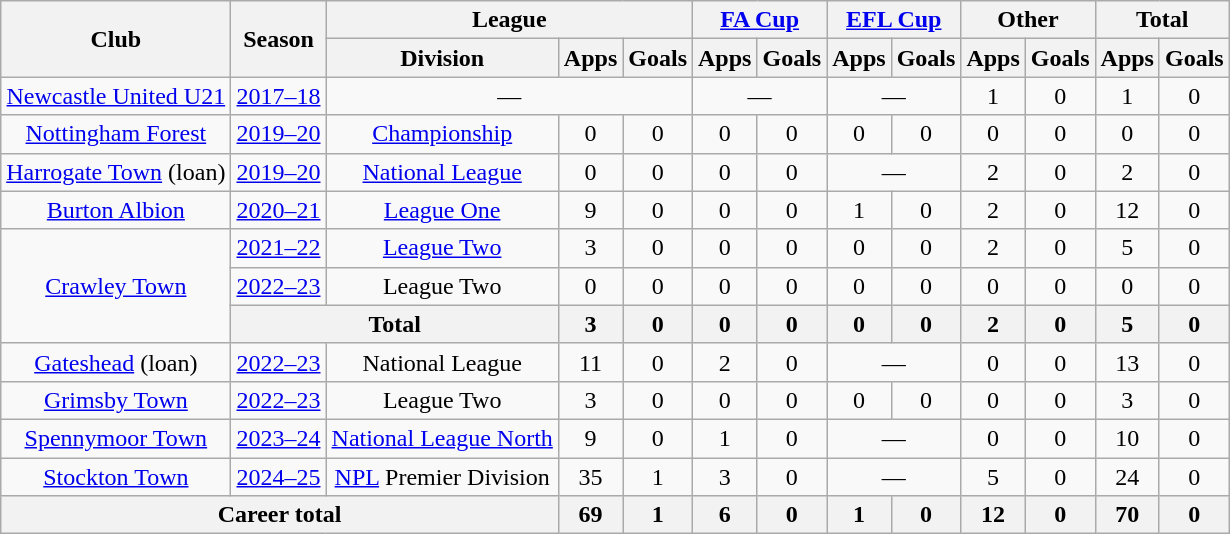<table class="wikitable" style="text-align: center">
<tr>
<th rowspan="2">Club</th>
<th rowspan="2">Season</th>
<th colspan="3">League</th>
<th colspan="2"><a href='#'>FA Cup</a></th>
<th colspan="2"><a href='#'>EFL Cup</a></th>
<th colspan="2">Other</th>
<th colspan="2">Total</th>
</tr>
<tr>
<th>Division</th>
<th>Apps</th>
<th>Goals</th>
<th>Apps</th>
<th>Goals</th>
<th>Apps</th>
<th>Goals</th>
<th>Apps</th>
<th>Goals</th>
<th>Apps</th>
<th>Goals</th>
</tr>
<tr>
<td><a href='#'>Newcastle United U21</a></td>
<td><a href='#'>2017–18</a></td>
<td colspan="3">—</td>
<td colspan="2">—</td>
<td colspan="2">—</td>
<td>1</td>
<td>0</td>
<td>1</td>
<td>0</td>
</tr>
<tr>
<td><a href='#'>Nottingham Forest</a></td>
<td><a href='#'>2019–20</a></td>
<td><a href='#'>Championship</a></td>
<td>0</td>
<td>0</td>
<td>0</td>
<td>0</td>
<td>0</td>
<td>0</td>
<td>0</td>
<td>0</td>
<td>0</td>
<td>0</td>
</tr>
<tr>
<td><a href='#'>Harrogate Town</a> (loan)</td>
<td><a href='#'>2019–20</a></td>
<td><a href='#'>National League</a></td>
<td>0</td>
<td>0</td>
<td>0</td>
<td>0</td>
<td colspan="2">—</td>
<td>2</td>
<td>0</td>
<td>2</td>
<td>0</td>
</tr>
<tr>
<td><a href='#'>Burton Albion</a></td>
<td><a href='#'>2020–21</a></td>
<td><a href='#'>League One</a></td>
<td>9</td>
<td>0</td>
<td>0</td>
<td>0</td>
<td>1</td>
<td>0</td>
<td>2</td>
<td>0</td>
<td>12</td>
<td>0</td>
</tr>
<tr>
<td rowspan="3"><a href='#'>Crawley Town</a></td>
<td><a href='#'>2021–22</a></td>
<td><a href='#'>League Two</a></td>
<td>3</td>
<td>0</td>
<td>0</td>
<td>0</td>
<td>0</td>
<td>0</td>
<td>2</td>
<td>0</td>
<td>5</td>
<td>0</td>
</tr>
<tr>
<td><a href='#'>2022–23</a></td>
<td>League Two</td>
<td>0</td>
<td>0</td>
<td>0</td>
<td>0</td>
<td>0</td>
<td>0</td>
<td>0</td>
<td>0</td>
<td>0</td>
<td>0</td>
</tr>
<tr>
<th colspan="2">Total</th>
<th>3</th>
<th>0</th>
<th>0</th>
<th>0</th>
<th>0</th>
<th>0</th>
<th>2</th>
<th>0</th>
<th>5</th>
<th>0</th>
</tr>
<tr>
<td><a href='#'>Gateshead</a> (loan)</td>
<td><a href='#'>2022–23</a></td>
<td>National League</td>
<td>11</td>
<td>0</td>
<td>2</td>
<td>0</td>
<td colspan="2">—</td>
<td>0</td>
<td>0</td>
<td>13</td>
<td>0</td>
</tr>
<tr>
<td><a href='#'>Grimsby Town</a></td>
<td><a href='#'>2022–23</a></td>
<td>League Two</td>
<td>3</td>
<td>0</td>
<td>0</td>
<td>0</td>
<td>0</td>
<td>0</td>
<td>0</td>
<td>0</td>
<td>3</td>
<td>0</td>
</tr>
<tr>
<td><a href='#'>Spennymoor Town</a></td>
<td><a href='#'>2023–24</a></td>
<td><a href='#'>National League North</a></td>
<td>9</td>
<td>0</td>
<td>1</td>
<td>0</td>
<td colspan="2">—</td>
<td>0</td>
<td>0</td>
<td>10</td>
<td>0</td>
</tr>
<tr>
<td><a href='#'>Stockton Town</a></td>
<td><a href='#'>2024–25</a></td>
<td><a href='#'>NPL</a> Premier Division</td>
<td>35</td>
<td>1</td>
<td>3</td>
<td>0</td>
<td colspan="2">—</td>
<td>5</td>
<td>0</td>
<td>24</td>
<td>0</td>
</tr>
<tr>
<th colspan="3">Career total</th>
<th>69</th>
<th>1</th>
<th>6</th>
<th>0</th>
<th>1</th>
<th>0</th>
<th>12</th>
<th>0</th>
<th>70</th>
<th>0</th>
</tr>
</table>
